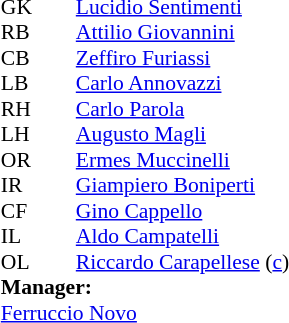<table cellspacing="0" cellpadding="0" style="font-size:90%; margin:auto;">
<tr>
<th width=25></th>
<th width=25></th>
</tr>
<tr>
<td>GK</td>
<td></td>
<td><a href='#'>Lucidio Sentimenti</a></td>
</tr>
<tr>
<td>RB</td>
<td></td>
<td><a href='#'>Attilio Giovannini</a></td>
</tr>
<tr>
<td>CB</td>
<td></td>
<td><a href='#'>Zeffiro Furiassi</a></td>
</tr>
<tr>
<td>LB</td>
<td></td>
<td><a href='#'>Carlo Annovazzi</a></td>
</tr>
<tr>
<td>RH</td>
<td></td>
<td><a href='#'>Carlo Parola</a></td>
</tr>
<tr>
<td>LH</td>
<td></td>
<td><a href='#'>Augusto Magli</a></td>
</tr>
<tr>
<td>OR</td>
<td></td>
<td><a href='#'>Ermes Muccinelli</a></td>
</tr>
<tr>
<td>IR</td>
<td></td>
<td><a href='#'>Giampiero Boniperti</a></td>
</tr>
<tr>
<td>CF</td>
<td></td>
<td><a href='#'>Gino Cappello</a></td>
</tr>
<tr>
<td>IL</td>
<td></td>
<td><a href='#'>Aldo Campatelli</a></td>
</tr>
<tr>
<td>OL</td>
<td></td>
<td><a href='#'>Riccardo Carapellese</a> (<a href='#'>c</a>)</td>
</tr>
<tr>
<td colspan=3><strong>Manager:</strong></td>
</tr>
<tr>
<td colspan=4><a href='#'>Ferruccio Novo</a></td>
</tr>
</table>
